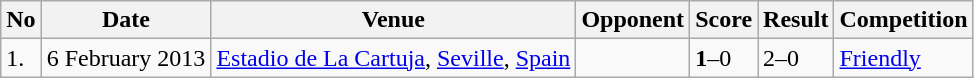<table class="wikitable">
<tr>
<th>No</th>
<th>Date</th>
<th>Venue</th>
<th>Opponent</th>
<th>Score</th>
<th>Result</th>
<th>Competition</th>
</tr>
<tr>
<td>1.</td>
<td>6 February 2013</td>
<td><a href='#'>Estadio de La Cartuja</a>, <a href='#'>Seville</a>, <a href='#'>Spain</a></td>
<td></td>
<td><strong>1</strong>–0</td>
<td>2–0</td>
<td><a href='#'>Friendly</a></td>
</tr>
</table>
